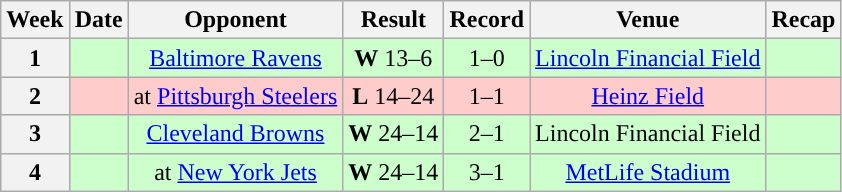<table class="wikitable" style="text-align:center">
<tr>
<th>Week</th>
<th>Date</th>
<th>Opponent</th>
<th>Result</th>
<th>Record</th>
<th>Venue</th>
<th>Recap</th>
</tr>
<tr style="background:#cfc">
<th>1</th>
<td></td>
<td><a href='#'>Baltimore Ravens</a></td>
<td><strong>W</strong> 13–6</td>
<td>1–0</td>
<td><a href='#'>Lincoln Financial Field</a></td>
<td></td>
</tr>
<tr style="background:#fcc">
<th>2</th>
<td></td>
<td>at <a href='#'>Pittsburgh Steelers</a></td>
<td><strong>L</strong> 14–24</td>
<td>1–1</td>
<td><a href='#'>Heinz Field</a></td>
<td></td>
</tr>
<tr style="background:#cfc">
<th>3</th>
<td></td>
<td><a href='#'>Cleveland Browns</a></td>
<td><strong>W</strong> 24–14</td>
<td>2–1</td>
<td>Lincoln Financial Field</td>
<td></td>
</tr>
<tr style="background:#cfc">
<th>4</th>
<td></td>
<td>at <a href='#'>New York Jets</a></td>
<td><strong>W</strong> 24–14</td>
<td>3–1</td>
<td><a href='#'>MetLife Stadium</a></td>
<td></td>
</tr>
</table>
